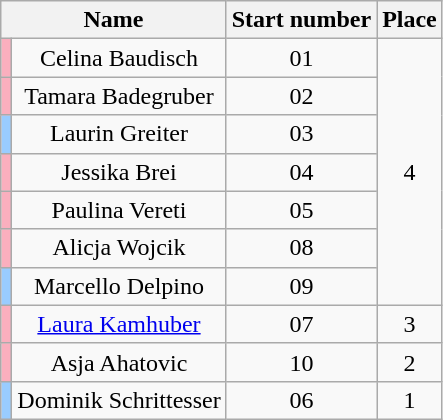<table class="wikitable sortable" style="text-align:center">
<tr>
<th colspan=2>Name</th>
<th>Start number</th>
<th>Place</th>
</tr>
<tr>
<td style="background:#faafbe"></td>
<td>Celina Baudisch</td>
<td>01</td>
<td rowspan=7>4</td>
</tr>
<tr>
<td style="background:#faafbe"></td>
<td>Tamara Badegruber</td>
<td>02</td>
</tr>
<tr>
<td style="background:#9cf;"></td>
<td>Laurin Greiter</td>
<td>03</td>
</tr>
<tr>
<td style="background:#faafbe"></td>
<td>Jessika Brei</td>
<td>04</td>
</tr>
<tr>
<td style="background:#faafbe"></td>
<td>Paulina Vereti</td>
<td>05</td>
</tr>
<tr>
<td style="background:#faafbe"></td>
<td>Alicja Wojcik</td>
<td>08</td>
</tr>
<tr>
<td style="background:#9cf;"></td>
<td>Marcello Delpino</td>
<td>09</td>
</tr>
<tr>
<td style="background:#faafbe"></td>
<td><a href='#'>Laura Kamhuber</a></td>
<td>07</td>
<td>3</td>
</tr>
<tr>
<td style="background:#faafbe"></td>
<td>Asja Ahatovic</td>
<td>10</td>
<td>2</td>
</tr>
<tr>
<td style="background:#9cf;"></td>
<td>Dominik Schrittesser</td>
<td>06</td>
<td>1</td>
</tr>
</table>
